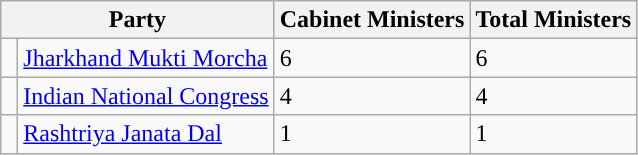<table class="wikitable">
<tr>
<th colspan="2">Party</th>
<th>Cabinet Ministers</th>
<th>Total Ministers</th>
</tr>
<tr>
<td width="4px"></td>
<td><a href='#'>Jharkhand Mukti Morcha</a></td>
<td>6</td>
<td>6</td>
</tr>
<tr>
<td width="4px"></td>
<td><a href='#'>Indian National Congress</a></td>
<td>4</td>
<td>4</td>
</tr>
<tr>
<td width="4px"></td>
<td><a href='#'>Rashtriya Janata Dal</a></td>
<td>1</td>
<td>1</td>
</tr>
</table>
